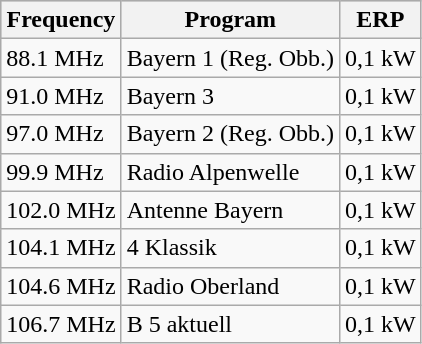<table class="wikitable">
<tr style="background:#ccc;">
<th>Frequency</th>
<th>Program</th>
<th>ERP</th>
</tr>
<tr>
<td>88.1 MHz</td>
<td>Bayern 1 (Reg. Obb.)</td>
<td>0,1 kW</td>
</tr>
<tr>
<td>91.0 MHz</td>
<td>Bayern 3</td>
<td>0,1 kW</td>
</tr>
<tr>
<td>97.0 MHz</td>
<td>Bayern 2 (Reg. Obb.)</td>
<td>0,1 kW</td>
</tr>
<tr>
<td>99.9 MHz</td>
<td>Radio Alpenwelle</td>
<td>0,1 kW</td>
</tr>
<tr>
<td>102.0 MHz</td>
<td>Antenne Bayern</td>
<td>0,1 kW</td>
</tr>
<tr>
<td>104.1 MHz</td>
<td>4 Klassik</td>
<td>0,1 kW</td>
</tr>
<tr>
<td>104.6 MHz</td>
<td>Radio Oberland</td>
<td>0,1 kW</td>
</tr>
<tr>
<td>106.7 MHz</td>
<td>B 5 aktuell</td>
<td>0,1 kW</td>
</tr>
</table>
